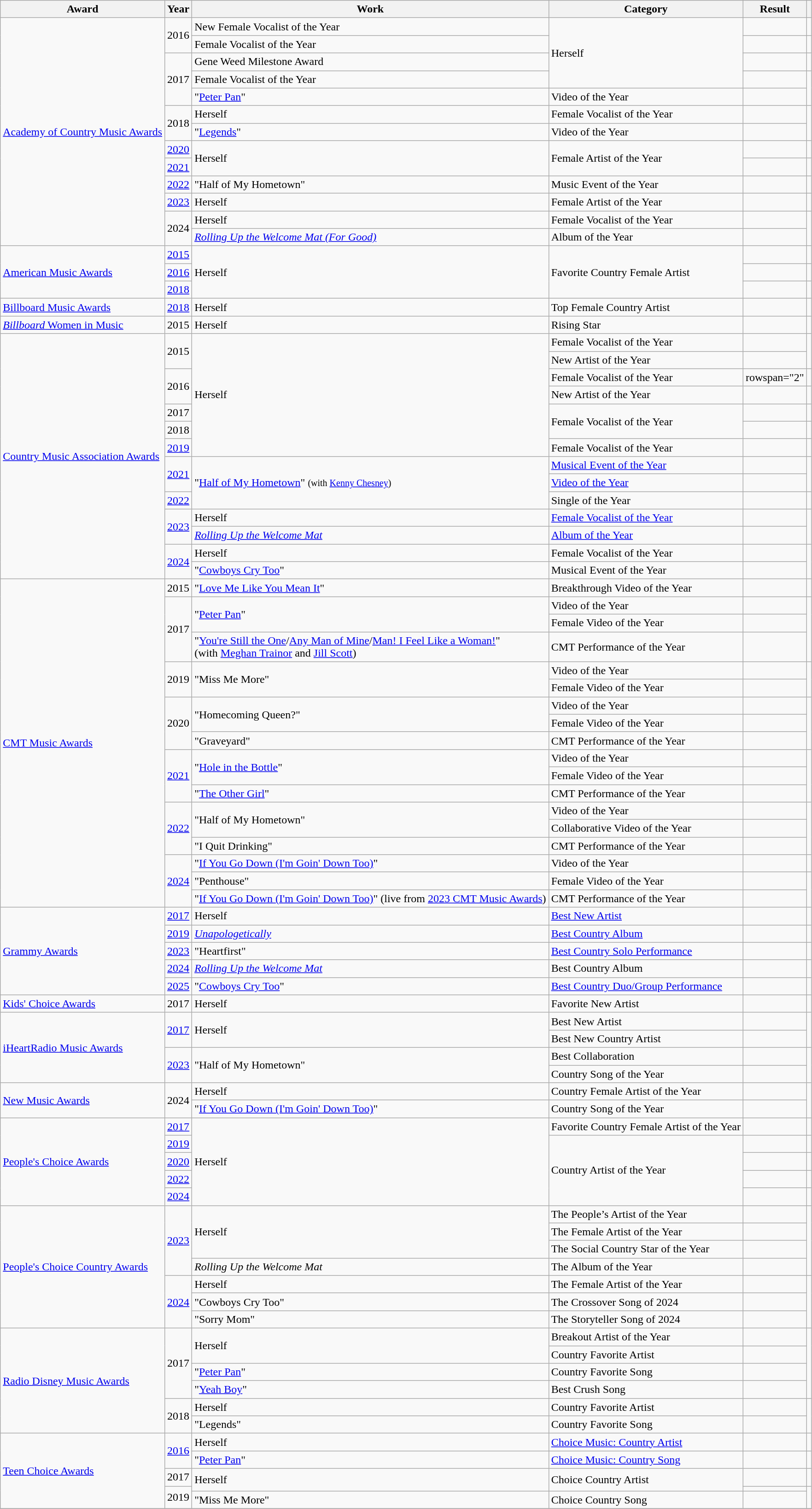<table class="wikitable sortable">
<tr>
<th scope="col">Award</th>
<th scope="col">Year</th>
<th scope="col">Work</th>
<th scope="col">Category</th>
<th scope="col">Result</th>
<th scope="col"></th>
</tr>
<tr>
<td rowspan="13"><a href='#'>Academy of Country Music Awards</a></td>
<td rowspan="2">2016</td>
<td>New Female Vocalist of the Year</td>
<td rowspan="4">Herself</td>
<td></td>
<td></td>
</tr>
<tr>
<td>Female Vocalist of the Year</td>
<td></td>
<td></td>
</tr>
<tr>
<td rowspan=3>2017</td>
<td>Gene Weed Milestone Award</td>
<td></td>
<td></td>
</tr>
<tr>
<td>Female Vocalist of the Year</td>
<td></td>
<td rowspan=2></td>
</tr>
<tr>
<td>"<a href='#'>Peter Pan</a>"</td>
<td>Video of the Year</td>
<td></td>
</tr>
<tr>
<td rowspan="2">2018</td>
<td>Herself</td>
<td>Female Vocalist of the Year</td>
<td></td>
<td rowspan="2"></td>
</tr>
<tr>
<td>"<a href='#'>Legends</a>"</td>
<td>Video of the Year</td>
<td></td>
</tr>
<tr>
<td><a href='#'>2020</a></td>
<td rowspan="2">Herself</td>
<td rowspan="2">Female Artist of the Year</td>
<td></td>
<td></td>
</tr>
<tr>
<td><a href='#'>2021</a></td>
<td></td>
<td></td>
</tr>
<tr>
<td><a href='#'>2022</a></td>
<td>"Half of My Hometown" </td>
<td>Music Event of the Year</td>
<td></td>
<td></td>
</tr>
<tr>
<td><a href='#'>2023</a></td>
<td>Herself</td>
<td>Female Artist of the Year</td>
<td></td>
<td></td>
</tr>
<tr>
<td rowspan="2">2024</td>
<td>Herself</td>
<td>Female Vocalist of the Year</td>
<td></td>
<td rowspan="2"></td>
</tr>
<tr>
<td><em><a href='#'>Rolling Up the Welcome Mat (For Good)</a></em></td>
<td>Album of the Year</td>
<td></td>
</tr>
<tr>
<td rowspan="3"><a href='#'>American Music Awards</a></td>
<td><a href='#'>2015</a></td>
<td rowspan="3">Herself</td>
<td rowspan="3">Favorite Country Female Artist</td>
<td></td>
<td></td>
</tr>
<tr>
<td><a href='#'>2016</a></td>
<td></td>
<td></td>
</tr>
<tr>
<td><a href='#'>2018</a></td>
<td></td>
<td></td>
</tr>
<tr>
<td><a href='#'>Billboard Music Awards</a></td>
<td><a href='#'>2018</a></td>
<td>Herself</td>
<td>Top Female Country Artist</td>
<td></td>
<td></td>
</tr>
<tr>
<td><a href='#'><em>Billboard</em> Women in Music</a></td>
<td>2015</td>
<td>Herself</td>
<td>Rising Star</td>
<td></td>
<td></td>
</tr>
<tr>
<td rowspan="14"><a href='#'>Country Music Association Awards</a></td>
<td rowspan="2">2015</td>
<td rowspan="7">Herself</td>
<td>Female Vocalist of the Year</td>
<td></td>
<td rowspan="2"></td>
</tr>
<tr>
<td>New Artist of the Year</td>
<td></td>
</tr>
<tr>
<td rowspan="2">2016</td>
<td>Female Vocalist of the Year</td>
<td>rowspan="2" </td>
<td></td>
</tr>
<tr>
<td>New Artist of the Year</td>
<td></td>
</tr>
<tr>
<td>2017</td>
<td rowspan="2">Female Vocalist of the Year</td>
<td></td>
<td></td>
</tr>
<tr>
<td>2018</td>
<td></td>
<td></td>
</tr>
<tr>
<td><a href='#'>2019</a></td>
<td>Female Vocalist of the Year</td>
<td></td>
<td></td>
</tr>
<tr>
<td rowspan="2"><a href='#'>2021</a></td>
<td rowspan="3">"<a href='#'>Half of My Hometown</a>" <small>(with <a href='#'>Kenny Chesney</a>)</small></td>
<td><a href='#'>Musical Event of the Year</a></td>
<td></td>
<td rowspan="2"></td>
</tr>
<tr>
<td><a href='#'>Video of the Year</a></td>
<td></td>
</tr>
<tr>
<td rowspan="1"><a href='#'>2022</a></td>
<td>Single of the Year</td>
<td></td>
<td></td>
</tr>
<tr>
<td rowspan=2><a href='#'>2023</a></td>
<td>Herself</td>
<td><a href='#'>Female Vocalist of the Year</a></td>
<td></td>
<td rowspan=2></td>
</tr>
<tr>
<td><em><a href='#'>Rolling Up the Welcome Mat</a></em></td>
<td><a href='#'>Album of the Year</a></td>
<td></td>
</tr>
<tr>
<td rowspan="2"><a href='#'>2024</a></td>
<td>Herself</td>
<td>Female Vocalist of the Year</td>
<td></td>
<td rowspan="2"></td>
</tr>
<tr>
<td>"<a href='#'>Cowboys Cry Too</a>"</td>
<td>Musical Event of the Year</td>
<td></td>
</tr>
<tr>
<td rowspan=18><a href='#'>CMT Music Awards</a></td>
<td>2015</td>
<td>"<a href='#'>Love Me Like You Mean It</a>"</td>
<td>Breakthrough Video of the Year</td>
<td></td>
<td></td>
</tr>
<tr>
<td rowspan=3>2017</td>
<td rowspan=2>"<a href='#'>Peter Pan</a>"</td>
<td>Video of the Year</td>
<td></td>
<td rowspan=3></td>
</tr>
<tr>
<td>Female Video of the Year</td>
<td></td>
</tr>
<tr>
<td>"<a href='#'>You're Still the One</a>/<a href='#'>Any Man of Mine</a>/<a href='#'>Man! I Feel Like a Woman!</a>" <br><span>(with <a href='#'>Meghan Trainor</a> and <a href='#'>Jill Scott</a>)</span></td>
<td>CMT Performance of the Year</td>
<td></td>
</tr>
<tr>
<td rowspan="2">2019</td>
<td rowspan="2">"Miss Me More"</td>
<td>Video of the Year</td>
<td></td>
<td rowspan="2"></td>
</tr>
<tr>
<td>Female Video of the Year</td>
<td></td>
</tr>
<tr>
<td rowspan="3">2020</td>
<td rowspan="2">"Homecoming Queen?"</td>
<td>Video of the Year</td>
<td></td>
<td rowspan="3"></td>
</tr>
<tr>
<td>Female Video of the Year</td>
<td></td>
</tr>
<tr>
<td>"Graveyard"</td>
<td>CMT Performance of the Year</td>
<td></td>
</tr>
<tr>
<td rowspan="3"><a href='#'>2021</a></td>
<td rowspan="2">"<a href='#'>Hole in the Bottle</a>"</td>
<td>Video of the Year</td>
<td></td>
<td rowspan="3"></td>
</tr>
<tr>
<td>Female Video of the Year</td>
<td></td>
</tr>
<tr>
<td>"<a href='#'>The Other Girl</a>" </td>
<td>CMT Performance of the Year</td>
<td></td>
</tr>
<tr>
<td rowspan="3"><a href='#'>2022</a></td>
<td rowspan="2">"Half of My Hometown" </td>
<td>Video of the Year</td>
<td></td>
<td rowspan="3"></td>
</tr>
<tr>
<td>Collaborative Video of the Year</td>
<td></td>
</tr>
<tr>
<td>"I Quit Drinking" </td>
<td>CMT Performance of the Year</td>
<td></td>
</tr>
<tr>
<td rowspan="3"><a href='#'>2024</a></td>
<td>"<a href='#'>If You Go Down (I'm Goin' Down Too)</a>"</td>
<td>Video of the Year</td>
<td></td>
<td></td>
</tr>
<tr>
<td>"Penthouse"</td>
<td>Female Video of the Year</td>
<td></td>
</tr>
<tr>
<td>"<a href='#'>If You Go Down (I'm Goin' Down Too)</a>" (live from <a href='#'>2023 CMT Music Awards</a>)</td>
<td>CMT Performance of the Year</td>
<td></td>
</tr>
<tr>
<td rowspan=5><a href='#'>Grammy Awards</a></td>
<td><a href='#'>2017</a></td>
<td>Herself</td>
<td><a href='#'>Best New Artist</a></td>
<td></td>
<td></td>
</tr>
<tr>
<td><a href='#'>2019</a></td>
<td><em><a href='#'>Unapologetically</a></em></td>
<td><a href='#'>Best Country Album</a></td>
<td></td>
<td></td>
</tr>
<tr>
<td><a href='#'>2023</a></td>
<td>"Heartfirst"</td>
<td><a href='#'>Best Country Solo Performance</a></td>
<td></td>
<td></td>
</tr>
<tr>
<td><a href='#'>2024</a></td>
<td><em><a href='#'>Rolling Up the Welcome Mat</a></em></td>
<td>Best Country Album</td>
<td></td>
<td></td>
</tr>
<tr>
<td><a href='#'>2025</a></td>
<td>"<a href='#'>Cowboys Cry Too</a>" </td>
<td><a href='#'>Best Country Duo/Group Performance</a></td>
<td></td>
<td></td>
</tr>
<tr>
<td><a href='#'>Kids' Choice Awards</a></td>
<td>2017</td>
<td>Herself</td>
<td>Favorite New Artist</td>
<td></td>
<td></td>
</tr>
<tr>
<td rowspan=4><a href='#'>iHeartRadio Music Awards</a></td>
<td rowspan=2><a href='#'>2017</a></td>
<td rowspan=2>Herself</td>
<td>Best New Artist</td>
<td></td>
<td rowspan=2></td>
</tr>
<tr>
<td>Best New Country Artist</td>
<td></td>
</tr>
<tr>
<td rowspan=2><a href='#'>2023</a></td>
<td rowspan=2>"Half of My Hometown" </td>
<td>Best Collaboration</td>
<td></td>
<td rowspan=2></td>
</tr>
<tr>
<td>Country Song of the Year</td>
<td></td>
</tr>
<tr>
<td rowspan="2"><a href='#'>New Music Awards</a></td>
<td rowspan="2">2024</td>
<td>Herself</td>
<td>Country Female Artist of the Year</td>
<td></td>
<td rowspan="2"></td>
</tr>
<tr>
<td>"<a href='#'>If You Go Down (I'm Goin' Down Too)</a>"</td>
<td>Country Song of the Year<br></td>
<td></td>
</tr>
<tr>
<td rowspan="5"><a href='#'>People's Choice Awards</a></td>
<td><a href='#'>2017</a></td>
<td rowspan="5">Herself</td>
<td>Favorite Country Female Artist of the Year</td>
<td></td>
<td></td>
</tr>
<tr>
<td><a href='#'>2019</a></td>
<td rowspan="4">Country Artist of the Year</td>
<td></td>
<td></td>
</tr>
<tr>
<td><a href='#'>2020</a></td>
<td></td>
<td></td>
</tr>
<tr>
<td><a href='#'>2022</a></td>
<td></td>
<td></td>
</tr>
<tr>
<td><a href='#'>2024</a></td>
<td></td>
<td></td>
</tr>
<tr>
<td rowspan="7"><a href='#'>People's Choice Country Awards</a></td>
<td rowspan="4"><a href='#'>2023</a></td>
<td rowspan="3">Herself</td>
<td>The People’s Artist of the Year</td>
<td></td>
<td rowspan="4"></td>
</tr>
<tr>
<td>The Female Artist of the Year</td>
<td></td>
</tr>
<tr>
<td>The Social Country Star of the Year</td>
<td></td>
</tr>
<tr>
<td><em>Rolling Up the Welcome Mat</em></td>
<td>The Album of the Year</td>
<td></td>
</tr>
<tr>
<td rowspan="3"><a href='#'>2024</a></td>
<td>Herself</td>
<td>The Female Artist of the Year</td>
<td></td>
<td rowspan="3"></td>
</tr>
<tr>
<td>"Cowboys Cry Too"</td>
<td>The Crossover Song of 2024</td>
<td></td>
</tr>
<tr>
<td>"Sorry Mom"</td>
<td>The Storyteller Song of 2024</td>
<td></td>
</tr>
<tr>
<td rowspan="6"><a href='#'>Radio Disney Music Awards</a></td>
<td rowspan="4">2017</td>
<td rowspan="2">Herself</td>
<td>Breakout Artist of the Year</td>
<td></td>
<td rowspan="4"></td>
</tr>
<tr>
<td>Country Favorite Artist</td>
<td></td>
</tr>
<tr>
<td>"<a href='#'>Peter Pan</a>"</td>
<td>Country Favorite Song</td>
<td></td>
</tr>
<tr>
<td>"<a href='#'>Yeah Boy</a>"</td>
<td>Best Crush Song</td>
<td></td>
</tr>
<tr>
<td rowspan="2">2018</td>
<td>Herself</td>
<td>Country Favorite Artist</td>
<td></td>
<td rowspan="2"></td>
</tr>
<tr>
<td>"Legends"</td>
<td>Country Favorite Song</td>
<td></td>
</tr>
<tr>
<td rowspan="5"><a href='#'>Teen Choice Awards</a></td>
<td rowspan="2"><a href='#'>2016</a></td>
<td>Herself</td>
<td><a href='#'>Choice Music: Country Artist</a></td>
<td></td>
<td></td>
</tr>
<tr>
<td>"<a href='#'>Peter Pan</a>"</td>
<td><a href='#'>Choice Music: Country Song</a></td>
<td></td>
</tr>
<tr>
<td>2017</td>
<td rowspan="2">Herself</td>
<td rowspan="2">Choice Country Artist</td>
<td></td>
<td></td>
</tr>
<tr>
<td rowspan="2">2019</td>
<td></td>
<td rowspan="2"></td>
</tr>
<tr>
<td>"Miss Me More"</td>
<td>Choice Country Song</td>
<td></td>
</tr>
<tr>
</tr>
</table>
